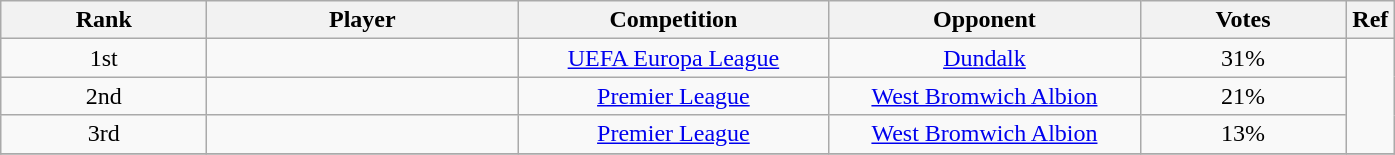<table class="wikitable" style="text-align:center">
<tr>
<th>Rank</th>
<th>Player</th>
<th>Competition</th>
<th>Opponent</th>
<th>Votes</th>
<th>Ref</th>
</tr>
<tr>
<td style="width:130px;">1st</td>
<td style="width:200px;"></td>
<td style="width:200px;"><a href='#'>UEFA Europa League</a></td>
<td style="width:200px;"><a href='#'>Dundalk</a></td>
<td style="width:130px;">31%</td>
<td style="width:25px; text-align:center;" rowspan="3"></td>
</tr>
<tr>
<td style="width:130px;">2nd</td>
<td style="width:200px;"></td>
<td style="width:200px;"><a href='#'>Premier League</a></td>
<td style="width:200px;"><a href='#'>West Bromwich Albion</a></td>
<td style="width:130px;">21%</td>
</tr>
<tr>
<td style="width:130px;">3rd</td>
<td style="width:200px;"></td>
<td style="width:200px;"><a href='#'>Premier League</a></td>
<td style="width:200px;"><a href='#'>West Bromwich Albion</a></td>
<td style="width:130px;">13%</td>
</tr>
<tr>
</tr>
</table>
